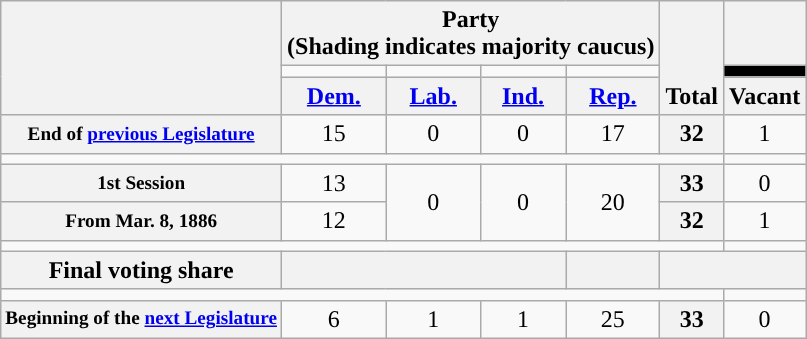<table class=wikitable style="text-align:center">
<tr style="vertical-align:bottom;">
<th rowspan=3></th>
<th colspan=4>Party <div>(Shading indicates majority caucus)</div></th>
<th rowspan=3>Total</th>
<th></th>
</tr>
<tr style="height:5px">
<td style="background-color:"></td>
<td style="background-color:"></td>
<td style="background-color:"></td>
<td style="background-color:"></td>
<td style="background:black;"></td>
</tr>
<tr>
<th><a href='#'>Dem.</a></th>
<th><a href='#'>Lab.</a></th>
<th><a href='#'>Ind.</a></th>
<th><a href='#'>Rep.</a></th>
<th>Vacant</th>
</tr>
<tr>
<th style="font-size:80%;">End of <a href='#'>previous Legislature</a></th>
<td>15</td>
<td>0</td>
<td>0</td>
<td>17</td>
<th>32</th>
<td>1</td>
</tr>
<tr>
<td colspan=6></td>
</tr>
<tr>
<th style="font-size:80%;">1st Session</th>
<td>13</td>
<td rowspan="2">0</td>
<td rowspan="2">0</td>
<td rowspan="2" >20</td>
<th>33</th>
<td>0</td>
</tr>
<tr>
<th style="font-size:80%;">From Mar. 8, 1886</th>
<td>12</td>
<th>32</th>
<td>1</td>
</tr>
<tr>
<td colspan=6></td>
</tr>
<tr>
<th>Final voting share</th>
<th colspan="3"></th>
<th></th>
<th colspan=2></th>
</tr>
<tr>
<td colspan=6></td>
</tr>
<tr>
<th style="font-size:80%;">Beginning of the <a href='#'>next Legislature</a></th>
<td>6</td>
<td>1</td>
<td>1</td>
<td>25</td>
<th>33</th>
<td>0</td>
</tr>
</table>
